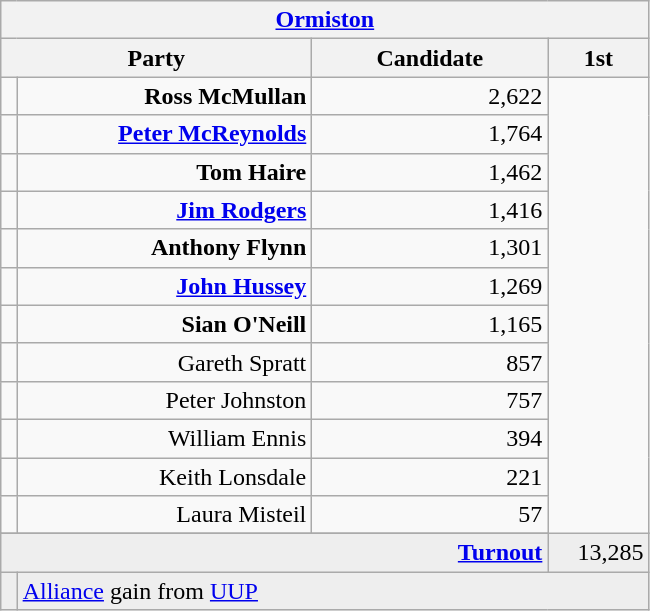<table class="wikitable">
<tr>
<th colspan="4" align="center"><a href='#'>Ormiston</a></th>
</tr>
<tr>
<th colspan="2" align="center" width=200>Party</th>
<th width=150>Candidate</th>
<th width=60>1st </th>
</tr>
<tr>
<td></td>
<td align="right"><strong>Ross McMullan</strong></td>
<td align="right">2,622</td>
</tr>
<tr>
<td></td>
<td align="right"><strong><a href='#'>Peter McReynolds</a></strong></td>
<td align="right">1,764</td>
</tr>
<tr>
<td></td>
<td align="right"><strong>Tom Haire</strong></td>
<td align="right">1,462</td>
</tr>
<tr>
<td></td>
<td align="right"><strong><a href='#'>Jim Rodgers</a></strong></td>
<td align="right">1,416</td>
</tr>
<tr>
<td></td>
<td align="right"><strong>Anthony Flynn</strong></td>
<td align="right">1,301</td>
</tr>
<tr>
<td></td>
<td align="right"><strong><a href='#'>John Hussey</a></strong></td>
<td align="right">1,269</td>
</tr>
<tr>
<td></td>
<td align="right"><strong>Sian O'Neill</strong></td>
<td align="right">1,165</td>
</tr>
<tr>
<td></td>
<td align="right">Gareth Spratt</td>
<td align="right">857</td>
</tr>
<tr>
<td></td>
<td align="right">Peter Johnston</td>
<td align="right">757</td>
</tr>
<tr>
<td></td>
<td align="right">William Ennis</td>
<td align="right">394</td>
</tr>
<tr>
<td></td>
<td align="right">Keith Lonsdale</td>
<td align="right">221</td>
</tr>
<tr>
<td></td>
<td align="right">Laura Misteil</td>
<td align="right">57</td>
</tr>
<tr>
</tr>
<tr bgcolor="EEEEEE">
<td colspan=3 align="right"><strong><a href='#'>Turnout</a></strong></td>
<td align="right">13,285</td>
</tr>
<tr bgcolor="EEEEEE">
<td bgcolor=></td>
<td colspan=4 bgcolor="EEEEEE"><a href='#'>Alliance</a> gain from <a href='#'>UUP</a></td>
</tr>
</table>
